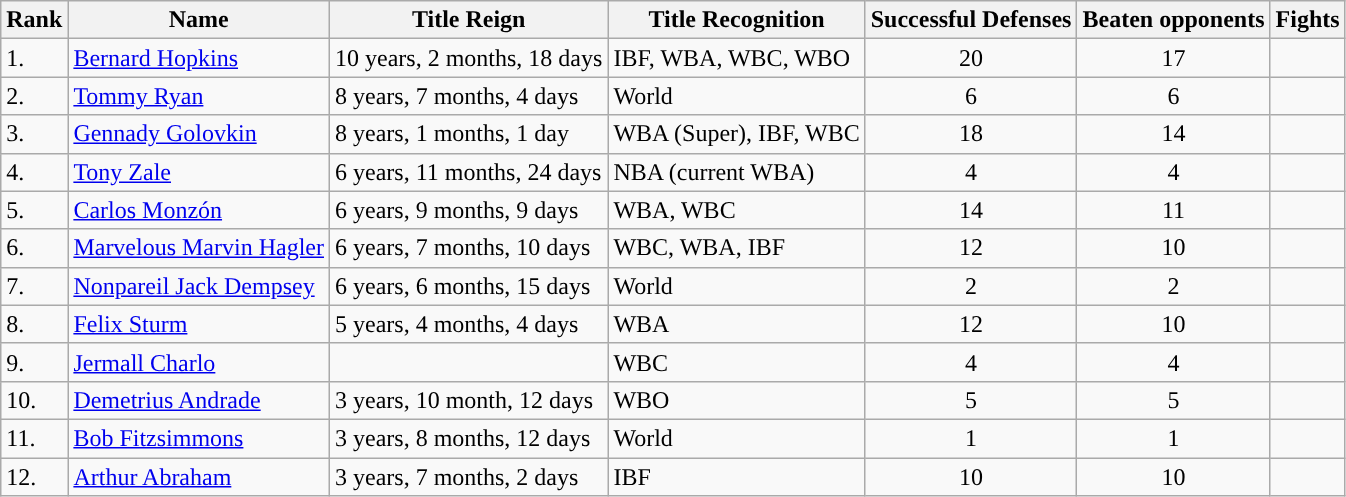<table class="sortable wikitable">
<tr>
<th>Rank</th>
<th>Name</th>
<th>Title Reign</th>
<th>Title Recognition</th>
<th>Successful Defenses</th>
<th>Beaten opponents</th>
<th>Fights</th>
</tr>
<tr>
<td>1.</td>
<td><a href='#'>Bernard Hopkins</a></td>
<td>10 years, 2 months, 18 days</td>
<td>IBF, WBA, WBC, WBO</td>
<td align="center">20</td>
<td align="center">17</td>
<td></td>
</tr>
<tr>
<td>2.</td>
<td><a href='#'>Tommy Ryan</a></td>
<td>8 years, 7 months, 4 days</td>
<td>World</td>
<td align="center">6</td>
<td align="center">6</td>
<td></td>
</tr>
<tr>
<td>3.</td>
<td><a href='#'>Gennady Golovkin</a></td>
<td>8 years, 1 months, 1 day</td>
<td>WBA (Super), IBF, WBC</td>
<td align="center">18</td>
<td align="center">14</td>
<td></td>
</tr>
<tr>
<td>4.</td>
<td><a href='#'>Tony Zale</a></td>
<td>6 years, 11 months, 24 days</td>
<td>NBA (current WBA)</td>
<td align="center">4</td>
<td align="center">4</td>
<td></td>
</tr>
<tr>
<td>5.</td>
<td><a href='#'>Carlos Monzón</a></td>
<td>6 years, 9 months, 9 days</td>
<td>WBA, WBC</td>
<td align="center">14</td>
<td align="center">11</td>
<td></td>
</tr>
<tr>
<td>6.</td>
<td><a href='#'>Marvelous Marvin Hagler</a></td>
<td>6 years, 7 months, 10 days</td>
<td>WBC, WBA, IBF</td>
<td align="center">12</td>
<td align="center">10</td>
<td></td>
</tr>
<tr>
<td>7.</td>
<td><a href='#'>Nonpareil Jack Dempsey</a></td>
<td>6 years, 6 months, 15 days</td>
<td>World</td>
<td align="center">2</td>
<td align="center">2</td>
<td></td>
</tr>
<tr>
<td>8.</td>
<td><a href='#'>Felix Sturm</a></td>
<td>5 years, 4 months, 4 days</td>
<td>WBA</td>
<td align="center">12</td>
<td align="center">10</td>
<td></td>
</tr>
<tr>
<td>9.</td>
<td><a href='#'>Jermall Charlo</a></td>
<td data-sort-value="data-sort-value="></td>
<td>WBC</td>
<td style="text-align:center;">4</td>
<td style="text-align:center;">4</td>
<td></td>
</tr>
<tr>
<td>10.</td>
<td><a href='#'>Demetrius Andrade</a></td>
<td>3 years, 10 month, 12 days</td>
<td>WBO</td>
<td align="center">5</td>
<td align="center">5</td>
<td></td>
</tr>
<tr>
<td>11.</td>
<td><a href='#'>Bob Fitzsimmons</a></td>
<td>3 years, 8 months, 12 days</td>
<td>World</td>
<td align="center">1</td>
<td align="center">1</td>
<td></td>
</tr>
<tr>
<td>12.</td>
<td><a href='#'>Arthur Abraham</a></td>
<td>3 years, 7 months, 2 days</td>
<td>IBF</td>
<td align="center">10</td>
<td align="center">10</td>
<td></td>
</tr>
</table>
